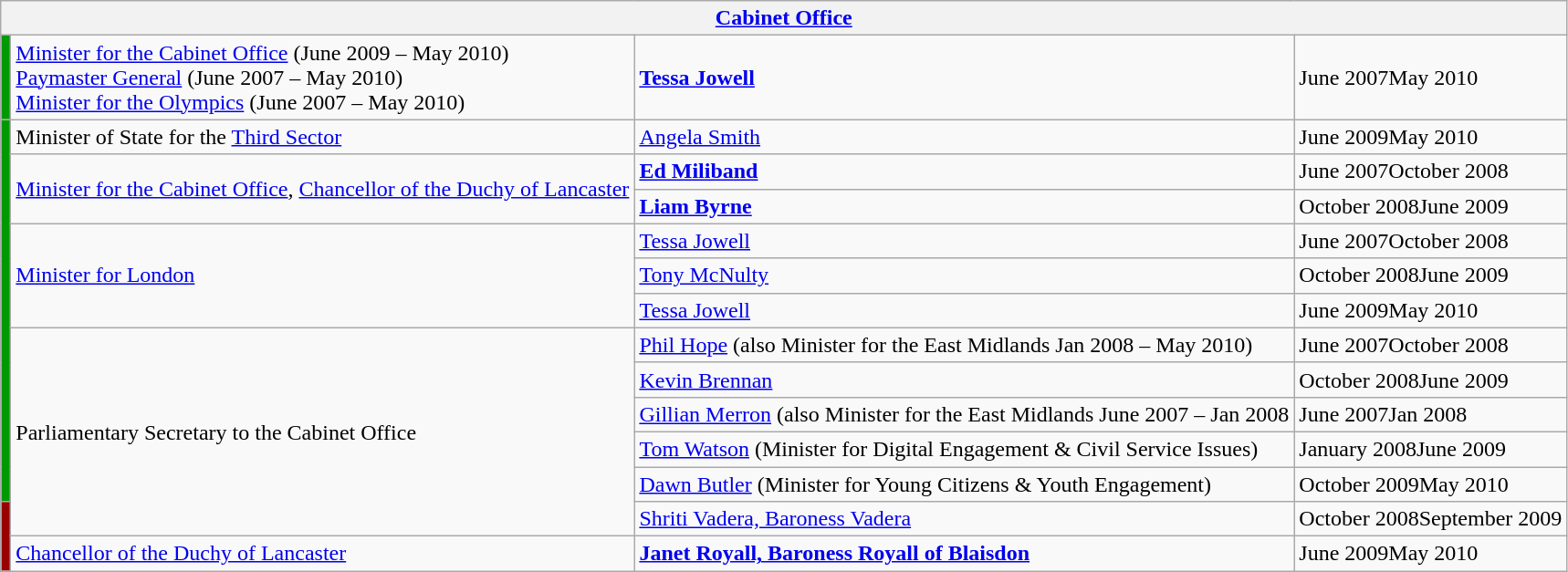<table class="wikitable">
<tr>
<th colspan=4><a href='#'>Cabinet Office</a></th>
</tr>
<tr>
<td rowspan=1 bgcolor="009900"></td>
<td><a href='#'>Minister for the Cabinet Office</a> (June 2009 – May 2010)<br><a href='#'>Paymaster General</a> (June 2007 – May 2010)<br><a href='#'>Minister for the Olympics</a> (June 2007 – May 2010)</td>
<td><strong><a href='#'>Tessa Jowell</a></strong></td>
<td>June 2007May 2010</td>
</tr>
<tr>
<td rowspan=11 bgcolor="009900"></td>
<td>Minister of State for the <a href='#'>Third Sector</a></td>
<td><a href='#'>Angela Smith</a></td>
<td>June 2009May 2010</td>
</tr>
<tr>
<td rowspan=2><a href='#'>Minister for the Cabinet Office</a>, <a href='#'>Chancellor of the Duchy of Lancaster</a></td>
<td><strong><a href='#'>Ed Miliband</a></strong></td>
<td>June 2007October 2008</td>
</tr>
<tr>
<td><strong><a href='#'>Liam Byrne</a></strong></td>
<td>October 2008June 2009</td>
</tr>
<tr>
<td rowspan=3><a href='#'>Minister for London</a></td>
<td><a href='#'>Tessa Jowell</a></td>
<td>June 2007October 2008</td>
</tr>
<tr>
<td><a href='#'>Tony McNulty</a></td>
<td>October 2008June 2009</td>
</tr>
<tr>
<td><a href='#'>Tessa Jowell</a></td>
<td>June 2009May 2010</td>
</tr>
<tr>
<td rowspan=6>Parliamentary Secretary to the Cabinet Office</td>
<td><a href='#'>Phil Hope</a> (also Minister for the East Midlands Jan 2008 – May 2010)</td>
<td>June 2007October 2008</td>
</tr>
<tr>
<td><a href='#'>Kevin Brennan</a></td>
<td>October 2008June 2009</td>
</tr>
<tr>
<td><a href='#'>Gillian Merron</a> (also Minister for the East Midlands June 2007 – Jan 2008</td>
<td>June 2007Jan 2008</td>
</tr>
<tr>
<td><a href='#'>Tom Watson</a> (Minister for Digital Engagement & Civil Service Issues)</td>
<td>January 2008June 2009</td>
</tr>
<tr>
<td><a href='#'>Dawn Butler</a> (Minister for Young Citizens & Youth Engagement)</td>
<td>October 2009May 2010</td>
</tr>
<tr>
<td rowspan=3 bgcolor="990000"></td>
<td><a href='#'>Shriti Vadera, Baroness Vadera</a></td>
<td>October 2008September 2009</td>
</tr>
<tr>
<td rowspan=1><a href='#'>Chancellor of the Duchy of Lancaster</a></td>
<td><strong><a href='#'>Janet Royall, Baroness Royall of Blaisdon</a></strong></td>
<td>June 2009May 2010</td>
</tr>
</table>
